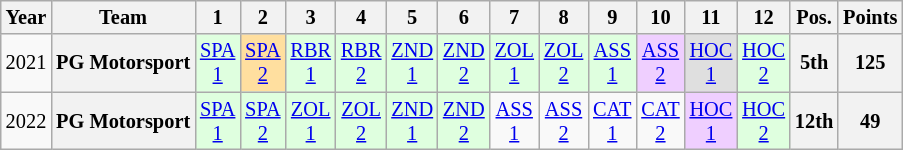<table class="wikitable" border="1" style="text-align:center; font-size:85%;">
<tr>
<th>Year</th>
<th>Team</th>
<th>1</th>
<th>2</th>
<th>3</th>
<th>4</th>
<th>5</th>
<th>6</th>
<th>7</th>
<th>8</th>
<th>9</th>
<th>10</th>
<th>11</th>
<th>12</th>
<th>Pos.</th>
<th>Points</th>
</tr>
<tr>
<td>2021</td>
<th nowrap>PG Motorsport</th>
<td style="background:#DFFFDF;"><a href='#'>SPA<br>1</a><br></td>
<td style="background:#FFDF9F;"><a href='#'>SPA<br>2</a><br></td>
<td style="background:#DFFFDF;"><a href='#'>RBR<br>1</a><br></td>
<td style="background:#DFFFDF;"><a href='#'>RBR<br>2</a><br></td>
<td style="background:#DFFFDF;"><a href='#'>ZND<br>1</a><br></td>
<td style="background:#DFFFDF;"><a href='#'>ZND<br>2</a><br></td>
<td style="background:#DFFFDF;"><a href='#'>ZOL<br>1</a><br></td>
<td style="background:#DFFFDF;"><a href='#'>ZOL<br>2</a><br></td>
<td style="background:#DFFFDF;"><a href='#'>ASS<br>1</a><br></td>
<td style="background:#EFCFFF;"><a href='#'>ASS<br>2</a><br></td>
<td style="background:#DFDFDF;"><a href='#'>HOC<br>1</a><br></td>
<td style="background:#DFFFDF;"><a href='#'>HOC<br>2</a><br></td>
<th>5th</th>
<th>125</th>
</tr>
<tr>
<td>2022</td>
<th nowrap>PG Motorsport</th>
<td style="background:#DFFFDF;"><a href='#'>SPA<br>1</a><br></td>
<td style="background:#DFFFDF;"><a href='#'>SPA<br>2</a><br></td>
<td style="background:#DFFFDF;"><a href='#'>ZOL<br>1</a><br></td>
<td style="background:#DFFFDF;"><a href='#'>ZOL<br>2</a><br></td>
<td style="background:#DFFFDF;"><a href='#'>ZND<br>1</a><br></td>
<td style="background:#DFFFDF;"><a href='#'>ZND<br>2</a><br></td>
<td style="background:#;"><a href='#'>ASS<br>1</a></td>
<td style="background:#;"><a href='#'>ASS<br>2</a></td>
<td style="background:#;"><a href='#'>CAT<br>1</a></td>
<td style="background:#;"><a href='#'>CAT<br>2</a></td>
<td style="background:#EFCFFF;"><a href='#'>HOC<br>1</a><br></td>
<td style="background:#DFFFDF;"><a href='#'>HOC<br>2</a><br></td>
<th>12th</th>
<th>49</th>
</tr>
</table>
